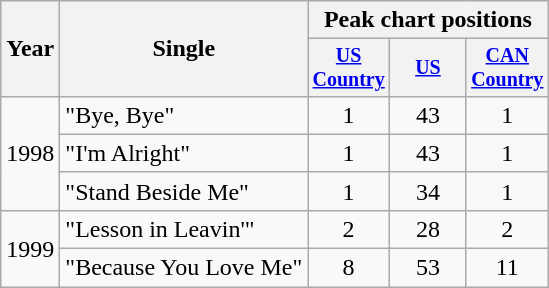<table class="wikitable" style="text-align:center;">
<tr>
<th rowspan="2">Year</th>
<th rowspan="2">Single</th>
<th colspan="3">Peak chart positions</th>
</tr>
<tr style="font-size:smaller;">
<th width="45"><a href='#'>US Country</a></th>
<th width="45"><a href='#'>US</a></th>
<th width="45"><a href='#'>CAN Country</a></th>
</tr>
<tr>
<td rowspan="3">1998</td>
<td align="left">"Bye, Bye"</td>
<td>1</td>
<td>43</td>
<td>1</td>
</tr>
<tr>
<td align="left">"I'm Alright"</td>
<td>1</td>
<td>43</td>
<td>1</td>
</tr>
<tr>
<td align="left">"Stand Beside Me"</td>
<td>1</td>
<td>34</td>
<td>1</td>
</tr>
<tr>
<td rowspan="2">1999</td>
<td align="left">"Lesson in Leavin'"</td>
<td>2</td>
<td>28</td>
<td>2</td>
</tr>
<tr>
<td align="left">"Because You Love Me"</td>
<td>8</td>
<td>53</td>
<td>11</td>
</tr>
</table>
